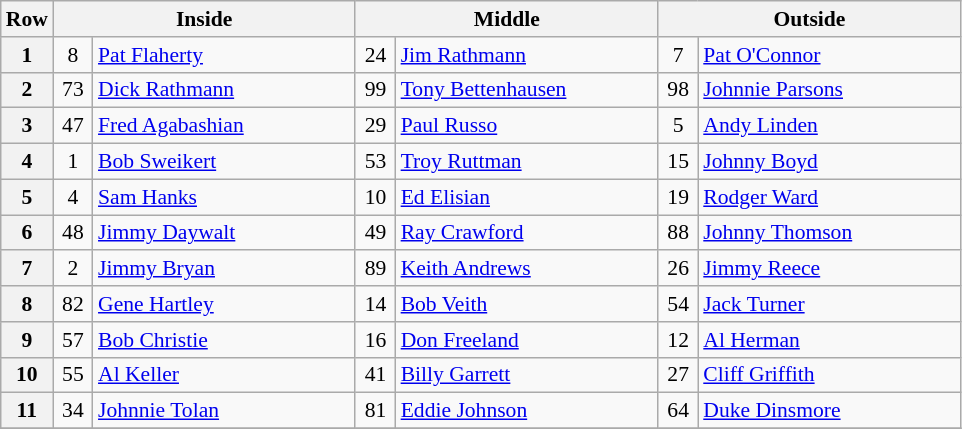<table class="wikitable" style="font-size: 90%;">
<tr>
<th>Row</th>
<th colspan=2 width="195">Inside</th>
<th colspan=2 width="195">Middle</th>
<th colspan=2 width="195">Outside</th>
</tr>
<tr>
<th>1</th>
<td align="center" width="20">8</td>
<td>  <a href='#'>Pat Flaherty</a></td>
<td align="center" width="20">24</td>
<td>  <a href='#'>Jim Rathmann</a></td>
<td align="center" width="20">7</td>
<td> <a href='#'>Pat O'Connor</a></td>
</tr>
<tr>
<th>2</th>
<td align="center" width="20">73</td>
<td> <a href='#'>Dick Rathmann</a></td>
<td align="center" width="20">99</td>
<td> <a href='#'>Tony Bettenhausen</a></td>
<td align="center" width="20">98</td>
<td> <a href='#'>Johnnie Parsons</a> </td>
</tr>
<tr>
<th>3</th>
<td align="center" width="20">47</td>
<td> <a href='#'>Fred Agabashian</a></td>
<td align="center" width="20">29</td>
<td> <a href='#'>Paul Russo</a></td>
<td align="center" width="20">5</td>
<td> <a href='#'>Andy Linden</a></td>
</tr>
<tr>
<th>4</th>
<td align="center" width="20">1</td>
<td> <a href='#'>Bob Sweikert</a> </td>
<td align="center" width="20">53</td>
<td> <a href='#'>Troy Ruttman</a> </td>
<td align="center" width="20">15</td>
<td> <a href='#'>Johnny Boyd</a></td>
</tr>
<tr>
<th>5</th>
<td align="center" width="20">4</td>
<td> <a href='#'>Sam Hanks</a></td>
<td align="center" width="20">10</td>
<td> <a href='#'>Ed Elisian</a></td>
<td align="center" width="20">19</td>
<td> <a href='#'>Rodger Ward</a></td>
</tr>
<tr>
<th>6</th>
<td align="center" width="20">48</td>
<td> <a href='#'>Jimmy Daywalt</a></td>
<td align="center" width="20">49</td>
<td> <a href='#'>Ray Crawford</a></td>
<td align="center" width="20">88</td>
<td> <a href='#'>Johnny Thomson</a></td>
</tr>
<tr>
<th>7</th>
<td align="center" width="20">2</td>
<td> <a href='#'>Jimmy Bryan</a></td>
<td align="center" width="20">89</td>
<td> <a href='#'>Keith Andrews</a></td>
<td align="center" width="20">26</td>
<td> <a href='#'>Jimmy Reece</a></td>
</tr>
<tr>
<th>8</th>
<td align="center" width="20">82</td>
<td> <a href='#'>Gene Hartley</a></td>
<td align="center" width="20">14</td>
<td> <a href='#'>Bob Veith</a> </td>
<td align="center" width="20">54</td>
<td> <a href='#'>Jack Turner</a> </td>
</tr>
<tr>
<th>9</th>
<td align="center" width="20">57</td>
<td> <a href='#'>Bob Christie</a> </td>
<td align="center" width="20">16</td>
<td> <a href='#'>Don Freeland</a></td>
<td align="center" width="20">12</td>
<td> <a href='#'>Al Herman</a></td>
</tr>
<tr>
<th>10</th>
<td align="center" width="20">55</td>
<td> <a href='#'>Al Keller</a></td>
<td align="center" width="20">41</td>
<td> <a href='#'>Billy Garrett</a> </td>
<td align="center" width="20">27</td>
<td> <a href='#'>Cliff Griffith</a></td>
</tr>
<tr>
<th>11</th>
<td align="center" width="20">34</td>
<td> <a href='#'>Johnnie Tolan</a> </td>
<td align="center" width="20">81</td>
<td> <a href='#'>Eddie Johnson</a></td>
<td align="center" width="20">64</td>
<td> <a href='#'>Duke Dinsmore</a></td>
</tr>
<tr>
</tr>
</table>
